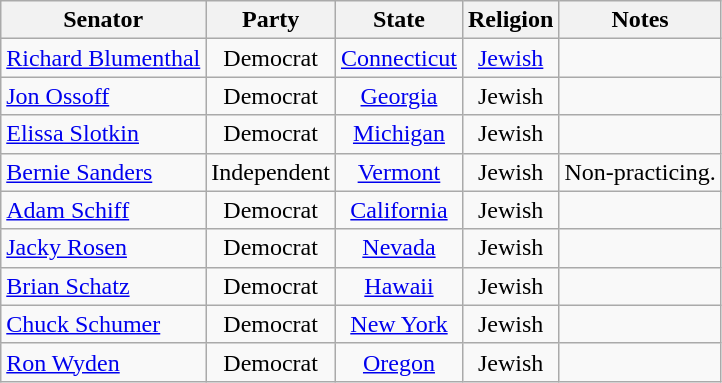<table class="wikitable sortable" style="text-align:center">
<tr>
<th>Senator</th>
<th>Party</th>
<th>State</th>
<th>Religion</th>
<th>Notes</th>
</tr>
<tr>
<td align=left nowrap> <a href='#'>Richard Blumenthal</a></td>
<td>Democrat</td>
<td><a href='#'>Connecticut</a></td>
<td><a href='#'>Jewish</a></td>
<td></td>
</tr>
<tr>
<td align=left nowrap> <a href='#'>Jon Ossoff</a></td>
<td>Democrat</td>
<td><a href='#'>Georgia</a></td>
<td>Jewish</td>
<td></td>
</tr>
<tr>
<td align=left nowrap> <a href='#'>Elissa Slotkin</a></td>
<td>Democrat</td>
<td><a href='#'>Michigan</a></td>
<td>Jewish</td>
<td></td>
</tr>
<tr>
<td align=left nowrap> <a href='#'>Bernie Sanders</a></td>
<td>Independent<br></td>
<td><a href='#'>Vermont</a></td>
<td>Jewish</td>
<td>Non-practicing.</td>
</tr>
<tr>
<td align=left nowrap> <a href='#'>Adam Schiff</a></td>
<td>Democrat</td>
<td><a href='#'>California</a></td>
<td>Jewish</td>
<td></td>
</tr>
<tr>
<td align=left nowrap> <a href='#'>Jacky Rosen</a></td>
<td>Democrat</td>
<td><a href='#'>Nevada</a></td>
<td>Jewish</td>
<td></td>
</tr>
<tr>
<td align=left nowrap> <a href='#'>Brian Schatz</a></td>
<td>Democrat</td>
<td><a href='#'>Hawaii</a></td>
<td>Jewish</td>
<td></td>
</tr>
<tr>
<td align=left nowrap> <a href='#'>Chuck Schumer</a></td>
<td>Democrat</td>
<td><a href='#'>New York</a></td>
<td>Jewish</td>
<td></td>
</tr>
<tr>
<td align=left nowrap> <a href='#'>Ron Wyden</a></td>
<td>Democrat</td>
<td><a href='#'>Oregon</a></td>
<td>Jewish</td>
<td></td>
</tr>
</table>
